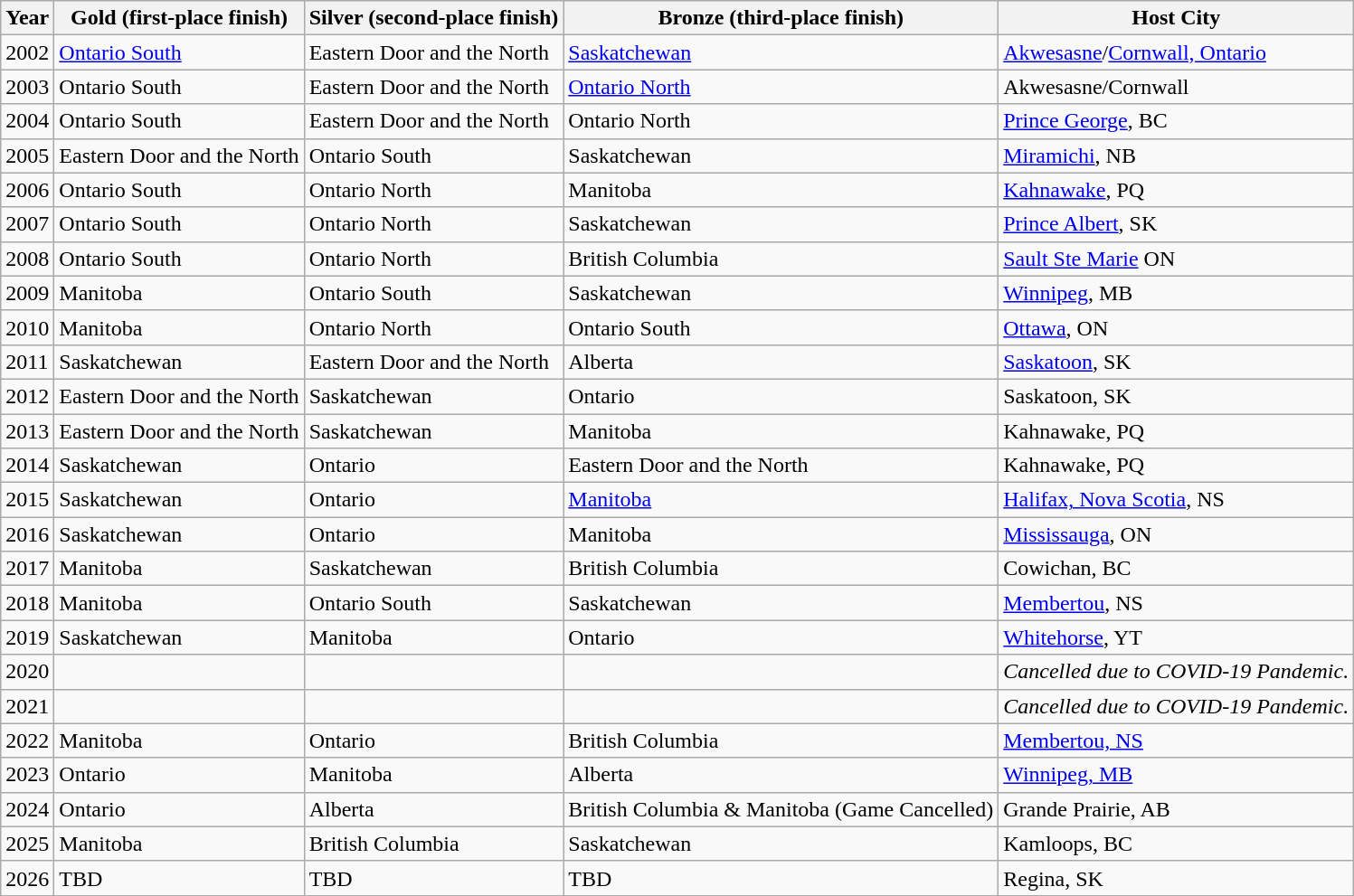<table class="wikitable">
<tr>
<th>Year</th>
<th>Gold (first-place finish)</th>
<th>Silver (second-place finish)</th>
<th>Bronze (third-place finish)</th>
<th>Host City</th>
</tr>
<tr>
<td>2002</td>
<td><a href='#'>Ontario South</a></td>
<td>Eastern Door and the North</td>
<td><a href='#'>Saskatchewan</a></td>
<td><a href='#'>Akwesasne</a>/<a href='#'>Cornwall, Ontario</a></td>
</tr>
<tr>
<td>2003</td>
<td>Ontario South</td>
<td>Eastern Door and the North</td>
<td><a href='#'>Ontario North</a></td>
<td>Akwesasne/Cornwall</td>
</tr>
<tr>
<td>2004</td>
<td>Ontario South</td>
<td>Eastern Door and the North</td>
<td>Ontario North</td>
<td><a href='#'>Prince George</a>, BC</td>
</tr>
<tr>
<td>2005</td>
<td>Eastern Door and the North</td>
<td>Ontario South</td>
<td>Saskatchewan</td>
<td><a href='#'>Miramichi</a>, NB</td>
</tr>
<tr>
<td>2006</td>
<td>Ontario South</td>
<td>Ontario North</td>
<td>Manitoba</td>
<td><a href='#'>Kahnawake</a>, PQ</td>
</tr>
<tr>
<td>2007</td>
<td>Ontario South</td>
<td>Ontario North</td>
<td>Saskatchewan</td>
<td><a href='#'>Prince Albert</a>, SK</td>
</tr>
<tr>
<td>2008</td>
<td>Ontario South</td>
<td>Ontario North</td>
<td>British Columbia</td>
<td><a href='#'>Sault Ste Marie</a> ON</td>
</tr>
<tr>
<td>2009</td>
<td>Manitoba</td>
<td>Ontario South</td>
<td>Saskatchewan</td>
<td><a href='#'>Winnipeg</a>, MB</td>
</tr>
<tr>
<td>2010</td>
<td>Manitoba</td>
<td>Ontario North</td>
<td>Ontario South</td>
<td><a href='#'>Ottawa</a>, ON</td>
</tr>
<tr>
<td>2011</td>
<td>Saskatchewan</td>
<td>Eastern Door and the North</td>
<td>Alberta</td>
<td><a href='#'>Saskatoon</a>, SK</td>
</tr>
<tr>
<td>2012</td>
<td>Eastern Door and the North</td>
<td>Saskatchewan</td>
<td>Ontario</td>
<td>Saskatoon, SK</td>
</tr>
<tr>
<td>2013</td>
<td>Eastern Door and the North</td>
<td>Saskatchewan</td>
<td>Manitoba</td>
<td>Kahnawake, PQ</td>
</tr>
<tr>
<td>2014</td>
<td>Saskatchewan</td>
<td>Ontario</td>
<td>Eastern Door and the North</td>
<td>Kahnawake, PQ</td>
</tr>
<tr>
<td>2015</td>
<td>Saskatchewan</td>
<td>Ontario</td>
<td><a href='#'>Manitoba</a></td>
<td><a href='#'>Halifax, Nova Scotia</a>, NS</td>
</tr>
<tr>
<td>2016</td>
<td>Saskatchewan</td>
<td>Ontario</td>
<td>Manitoba</td>
<td><a href='#'>Mississauga</a>, ON</td>
</tr>
<tr>
<td>2017</td>
<td>Manitoba</td>
<td>Saskatchewan</td>
<td>British Columbia</td>
<td>Cowichan, BC</td>
</tr>
<tr>
<td>2018</td>
<td>Manitoba</td>
<td>Ontario South</td>
<td>Saskatchewan</td>
<td><a href='#'>Membertou</a>, NS</td>
</tr>
<tr>
<td>2019</td>
<td>Saskatchewan</td>
<td>Manitoba</td>
<td>Ontario</td>
<td><a href='#'>Whitehorse</a>, YT</td>
</tr>
<tr>
<td>2020</td>
<td></td>
<td></td>
<td></td>
<td><em>Cancelled due to COVID-19 Pandemic.</em></td>
</tr>
<tr>
<td>2021</td>
<td></td>
<td></td>
<td></td>
<td><em>Cancelled due to COVID-19 Pandemic.</em></td>
</tr>
<tr>
<td>2022</td>
<td>Manitoba</td>
<td>Ontario</td>
<td>British Columbia</td>
<td><a href='#'>Membertou, NS</a></td>
</tr>
<tr>
<td>2023</td>
<td>Ontario</td>
<td>Manitoba</td>
<td>Alberta</td>
<td><a href='#'>Winnipeg, MB</a></td>
</tr>
<tr>
<td>2024</td>
<td>Ontario</td>
<td>Alberta</td>
<td>British Columbia & Manitoba (Game Cancelled)</td>
<td>Grande Prairie, AB</td>
</tr>
<tr>
<td>2025</td>
<td>Manitoba</td>
<td>British Columbia</td>
<td>Saskatchewan</td>
<td>Kamloops, BC</td>
</tr>
<tr>
<td>2026</td>
<td>TBD</td>
<td>TBD</td>
<td>TBD</td>
<td>Regina, SK</td>
</tr>
</table>
